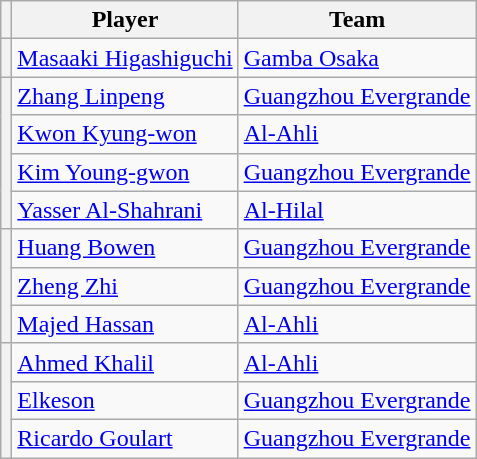<table class="wikitable" style="text-align:center">
<tr>
<th></th>
<th>Player</th>
<th>Team</th>
</tr>
<tr>
<th></th>
<td align=left> <a href='#'>Masaaki Higashiguchi</a></td>
<td align=left> <a href='#'>Gamba Osaka</a></td>
</tr>
<tr>
<th rowspan=4></th>
<td align=left> <a href='#'>Zhang Linpeng</a></td>
<td align=left> <a href='#'>Guangzhou Evergrande</a></td>
</tr>
<tr>
<td align=left> <a href='#'>Kwon Kyung-won</a></td>
<td align=left> <a href='#'>Al-Ahli</a></td>
</tr>
<tr>
<td align=left> <a href='#'>Kim Young-gwon</a></td>
<td align=left> <a href='#'>Guangzhou Evergrande</a></td>
</tr>
<tr>
<td align=left> <a href='#'>Yasser Al-Shahrani</a></td>
<td align=left> <a href='#'>Al-Hilal</a></td>
</tr>
<tr>
<th rowspan=3></th>
<td align=left> <a href='#'>Huang Bowen</a></td>
<td align=left> <a href='#'>Guangzhou Evergrande</a></td>
</tr>
<tr>
<td align=left> <a href='#'>Zheng Zhi</a></td>
<td align=left> <a href='#'>Guangzhou Evergrande</a></td>
</tr>
<tr>
<td align=left> <a href='#'>Majed Hassan</a></td>
<td align=left> <a href='#'>Al-Ahli</a></td>
</tr>
<tr>
<th rowspan=3></th>
<td align=left> <a href='#'>Ahmed Khalil</a></td>
<td align=left> <a href='#'>Al-Ahli</a></td>
</tr>
<tr>
<td align=left> <a href='#'>Elkeson</a></td>
<td align=left> <a href='#'>Guangzhou Evergrande</a></td>
</tr>
<tr>
<td align=left> <a href='#'>Ricardo Goulart</a></td>
<td align=left> <a href='#'>Guangzhou Evergrande</a></td>
</tr>
</table>
